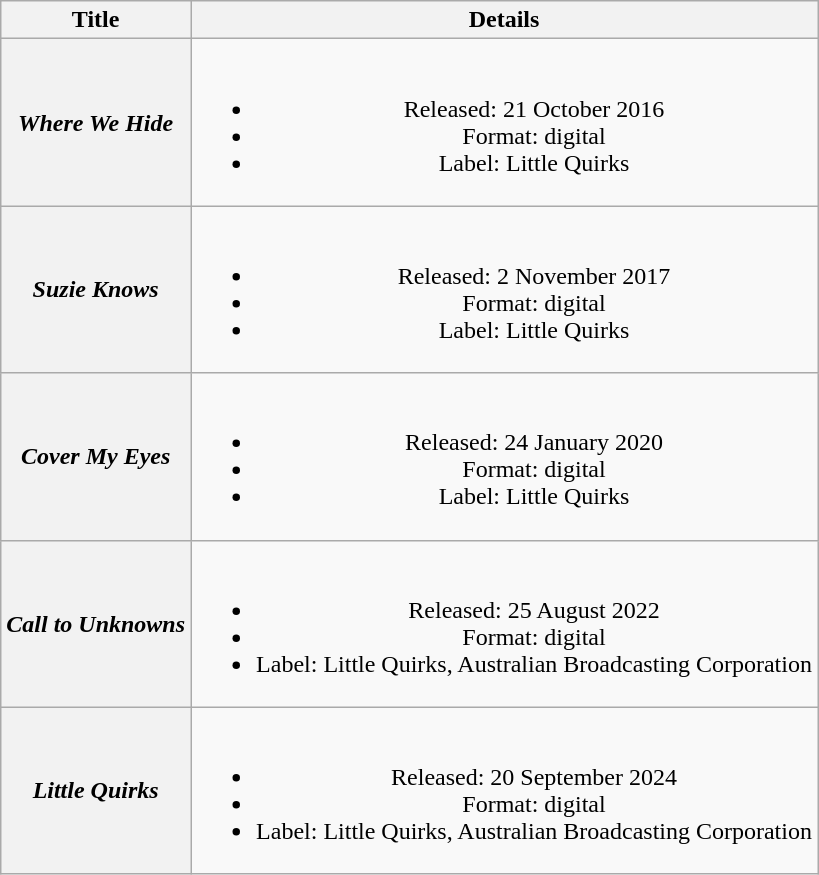<table class="wikitable plainrowheaders" style="text-align:center;" border="1">
<tr>
<th>Title</th>
<th>Details</th>
</tr>
<tr>
<th scope="row"><em>Where We Hide</em></th>
<td><br><ul><li>Released: 21 October 2016</li><li>Format: digital</li><li>Label: Little Quirks</li></ul></td>
</tr>
<tr>
<th scope="row"><em>Suzie Knows</em></th>
<td><br><ul><li>Released: 2 November 2017</li><li>Format: digital</li><li>Label: Little Quirks</li></ul></td>
</tr>
<tr>
<th scope="row"><em>Cover My Eyes</em></th>
<td><br><ul><li>Released: 24 January 2020</li><li>Format: digital</li><li>Label: Little Quirks</li></ul></td>
</tr>
<tr>
<th scope="row"><em>Call to Unknowns</em></th>
<td><br><ul><li>Released: 25 August 2022</li><li>Format: digital</li><li>Label: Little Quirks, Australian Broadcasting Corporation</li></ul></td>
</tr>
<tr>
<th scope="row"><em>Little Quirks</em></th>
<td><br><ul><li>Released: 20 September 2024</li><li>Format: digital</li><li>Label: Little Quirks, Australian Broadcasting Corporation</li></ul></td>
</tr>
</table>
